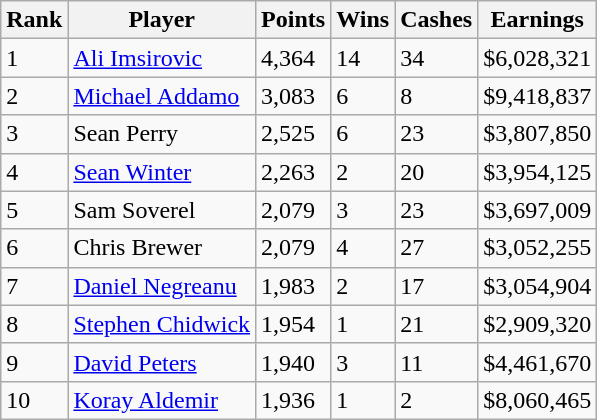<table class="wikitable">
<tr>
<th>Rank</th>
<th>Player</th>
<th>Points</th>
<th>Wins</th>
<th>Cashes</th>
<th>Earnings</th>
</tr>
<tr>
<td>1</td>
<td> <a href='#'>Ali Imsirovic</a></td>
<td>4,364</td>
<td>14</td>
<td>34</td>
<td>$6,028,321</td>
</tr>
<tr>
<td>2</td>
<td> <a href='#'>Michael Addamo</a></td>
<td>3,083</td>
<td>6</td>
<td>8</td>
<td>$9,418,837</td>
</tr>
<tr>
<td>3</td>
<td> Sean Perry</td>
<td>2,525</td>
<td>6</td>
<td>23</td>
<td>$3,807,850</td>
</tr>
<tr>
<td>4</td>
<td> <a href='#'>Sean Winter</a></td>
<td>2,263</td>
<td>2</td>
<td>20</td>
<td>$3,954,125</td>
</tr>
<tr>
<td>5</td>
<td> Sam Soverel</td>
<td>2,079</td>
<td>3</td>
<td>23</td>
<td>$3,697,009</td>
</tr>
<tr>
<td>6</td>
<td> Chris Brewer</td>
<td>2,079</td>
<td>4</td>
<td>27</td>
<td>$3,052,255</td>
</tr>
<tr>
<td>7</td>
<td> <a href='#'>Daniel Negreanu</a></td>
<td>1,983</td>
<td>2</td>
<td>17</td>
<td>$3,054,904</td>
</tr>
<tr>
<td>8</td>
<td> <a href='#'>Stephen Chidwick</a></td>
<td>1,954</td>
<td>1</td>
<td>21</td>
<td>$2,909,320</td>
</tr>
<tr>
<td>9</td>
<td> <a href='#'>David Peters</a></td>
<td>1,940</td>
<td>3</td>
<td>11</td>
<td>$4,461,670</td>
</tr>
<tr>
<td>10</td>
<td> <a href='#'>Koray Aldemir</a></td>
<td>1,936</td>
<td>1</td>
<td>2</td>
<td>$8,060,465</td>
</tr>
</table>
